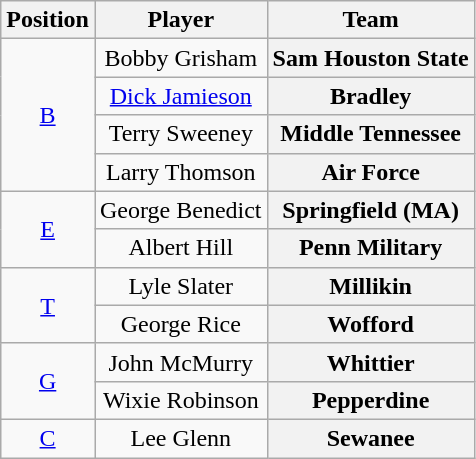<table class="wikitable">
<tr>
<th>Position</th>
<th>Player</th>
<th>Team</th>
</tr>
<tr style="text-align:center;">
<td rowspan="4"><a href='#'>B</a></td>
<td>Bobby Grisham</td>
<th Style = >Sam Houston State</th>
</tr>
<tr style="text-align:center;">
<td><a href='#'>Dick Jamieson</a></td>
<th Style = >Bradley</th>
</tr>
<tr style="text-align:center;">
<td>Terry Sweeney</td>
<th Style = >Middle Tennessee</th>
</tr>
<tr style="text-align:center;">
<td>Larry Thomson</td>
<th Style = >Air Force</th>
</tr>
<tr style="text-align:center;">
<td rowspan="2"><a href='#'>E</a></td>
<td>George Benedict</td>
<th Style = >Springfield (MA)</th>
</tr>
<tr style="text-align:center;">
<td>Albert Hill</td>
<th Style = >Penn Military</th>
</tr>
<tr style="text-align:center;">
<td rowspan="2"><a href='#'>T</a></td>
<td>Lyle Slater</td>
<th Style = >Millikin</th>
</tr>
<tr style="text-align:center;">
<td>George Rice</td>
<th Style = >Wofford</th>
</tr>
<tr style="text-align:center;">
<td rowspan="2"><a href='#'>G</a></td>
<td>John McMurry</td>
<th Style = >Whittier</th>
</tr>
<tr style="text-align:center;">
<td>Wixie Robinson</td>
<th Style = >Pepperdine</th>
</tr>
<tr style="text-align:center;">
<td><a href='#'>C</a></td>
<td>Lee Glenn</td>
<th Style = >Sewanee</th>
</tr>
</table>
